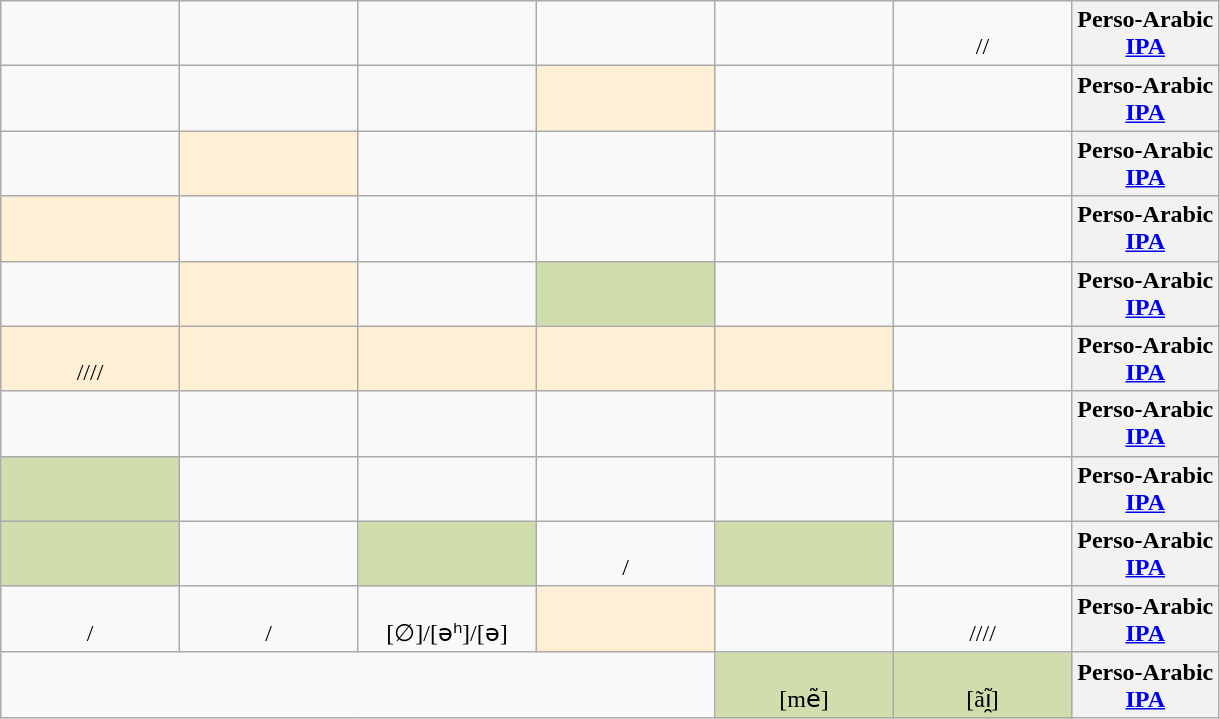<table class="wikitable Unicode" dir="rtl">
<tr>
<th>Perso-Arabic<br><a href='#'>IPA</a></th>
<td style="width:7em; text-align:center; padding: 3px;"><span></span><br>//</td>
<td style="width:7em; text-align:center; padding: 3px;"><span></span><br></td>
<td style="width:7em; text-align:center; padding: 3px;"><span></span><br></td>
<td style="width:7em; text-align:center; padding: 3px;"><span></span><br></td>
<td style="width:7em; text-align:center; padding: 3px;"><span></span><br></td>
<td style="width:7em; text-align:center; padding: 3px;"><span></span><br></td>
</tr>
<tr>
<th>Perso-Arabic<br><a href='#'>IPA</a></th>
<td style="width:7em; text-align:center; padding: 3px;"><span></span><br></td>
<td style="width:7em; text-align:center; padding: 3px;"><span></span><br></td>
<td style="width:7em; text-align:center; padding: 3px;" bgcolor="#FFEFD5"><span></span><br></td>
<td style="width:7em; text-align:center; padding: 3px;"><span></span><br></td>
<td style="width:7em; text-align:center; padding: 3px;"><span></span><br></td>
<td style="width:7em; text-align:center; padding: 3px;"><span></span><br></td>
</tr>
<tr>
<th>Perso-Arabic<br><a href='#'>IPA</a></th>
<td style="width:7em; text-align:center; padding: 3px;"><span></span><br></td>
<td style="width:7em; text-align:center; padding: 3px;"><span></span><br></td>
<td style="width:7em; text-align:center; padding: 3px;"><span></span><br></td>
<td style="width:7em; text-align:center; padding: 3px;"><span></span><br></td>
<td style="width:7em; text-align:center; padding: 3px;" bgcolor="#FFEFD5"><span></span><br></td>
<td style="width:7em; text-align:center; padding: 3px;"><span></span><br></td>
</tr>
<tr>
<th>Perso-Arabic<br><a href='#'>IPA</a></th>
<td style="width:7em; text-align:center; padding: 3px;"><span></span><br></td>
<td style="width:7em; text-align:center; padding: 3px;"><span></span><br></td>
<td style="width:7em; text-align:center; padding: 3px;"><span></span><br></td>
<td style="width:7em; text-align:center; padding: 3px;"><span></span><br></td>
<td style="width:7em; text-align:center; padding: 3px;"><span></span><br></td>
<td style="width:7em; text-align:center; padding: 3px;" bgcolor="#FFEFD5"><span></span><br></td>
</tr>
<tr>
<th>Perso-Arabic<br><a href='#'>IPA</a></th>
<td style="width:7em; text-align:center; padding: 3px;"><span></span><br></td>
<td style="width:7em; text-align:center; padding: 3px;"><span></span><br></td>
<td style="width:7em; text-align:center; padding: 3px;" bgcolor="#d0dead"><span></span><br></td>
<td style="width:7em; text-align:center; padding: 3px;"><span></span><br></td>
<td style="width:7em; text-align:center; padding: 3px;" bgcolor="#FFEFD5"><span></span><br></td>
<td style="width:7em; text-align:center; padding: 3px;"><span></span><br></td>
</tr>
<tr>
<th>Perso-Arabic<br><a href='#'>IPA</a></th>
<td style="width:7em; text-align:center; padding: 3px;"><span></span><br></td>
<td style="width:7em; text-align:center; padding: 3px;" bgcolor="#FFEFD5"><span></span><br></td>
<td style="width:7em; text-align:center; padding: 3px;" bgcolor="#FFEFD5"><span></span><br></td>
<td style="width:7em; text-align:center; padding: 3px;" bgcolor="#FFEFD5"><span></span><br></td>
<td style="width:7em; text-align:center; padding: 3px;" bgcolor="#FFEFD5"><span></span><br></td>
<td style="width:7em; text-align:center; padding: 3px;" bgcolor="#FFEFD5"><span></span><br>////</td>
</tr>
<tr>
<th>Perso-Arabic<br><a href='#'>IPA</a></th>
<td style="width:7em; text-align:center; padding: 3px;"><span></span><br></td>
<td style="width:7em; text-align:center; padding: 3px;"><span></span><br></td>
<td style="width:7em; text-align:center; padding: 3px;"><span></span><br></td>
<td style="width:7em; text-align:center; padding: 3px;"><span></span><br></td>
<td style="width:7em; text-align:center; padding: 3px;"><span></span><br></td>
<td style="width:7em; text-align:center; padding: 3px;"><span></span><br></td>
</tr>
<tr>
<th>Perso-Arabic<br><a href='#'>IPA</a></th>
<td style="width:7em; text-align:center; padding: 3px;"><span></span><br></td>
<td style="width:7em; text-align:center; padding: 3px;"><span></span><br></td>
<td style="width:7em; text-align:center; padding: 3px;"><span></span><br></td>
<td style="width:7em; text-align:center; padding: 3px;"><span></span><br></td>
<td style="width:7em; text-align:center; padding: 3px;"><span></span><br></td>
<td style="width:7em; text-align:center; padding: 3px;" bgcolor="#d0dead"><span></span><br></td>
</tr>
<tr>
<th>Perso-Arabic<br><a href='#'>IPA</a></th>
<td style="width:7em; text-align:center; padding: 3px;"><span></span><br></td>
<td style="width:7em; text-align:center; padding: 3px;" bgcolor="#d0dead"><span></span><br></td>
<td style="width:7em; text-align:center; padding: 3px;"><span></span><br>/</td>
<td style="width:7em; text-align:center; padding: 3px;" bgcolor="#d0dead"><span></span><br></td>
<td style="width:7em; text-align:center; padding: 3px;"><span></span><br></td>
<td style="width:7em; text-align:center; padding: 3px;" bgcolor="#d0dead"><span></span><br></td>
</tr>
<tr>
<th>Perso-Arabic<br><a href='#'>IPA</a></th>
<td style="width:7em; text-align:center; padding: 3px;"><span></span><br>////</td>
<td style="width:7em; text-align:center; padding: 3px;"><span></span><br></td>
<td style="width:7em; text-align:center; padding: 3px;" bgcolor="#FFEFD5"><span></span><br></td>
<td style="width:7em; text-align:center; padding: 3px;"><span></span><br>[ə]/[əʰ]/[∅]</td>
<td style="width:7em; text-align:center; padding: 3px;"><span></span><br>/</td>
<td style="width:7em; text-align:center; padding: 3px;"><span></span><br>/</td>
</tr>
<tr>
<th>Perso-Arabic<br><a href='#'>IPA</a></th>
<td style="width:7em; text-align:center; padding: 3px;" bgcolor="#d0dead"><span></span><br>[ãĩ̯]</td>
<td style="width:7em; text-align:center; padding: 3px;" bgcolor="#d0dead"><span></span><br>[mẽ]</td>
</tr>
</table>
